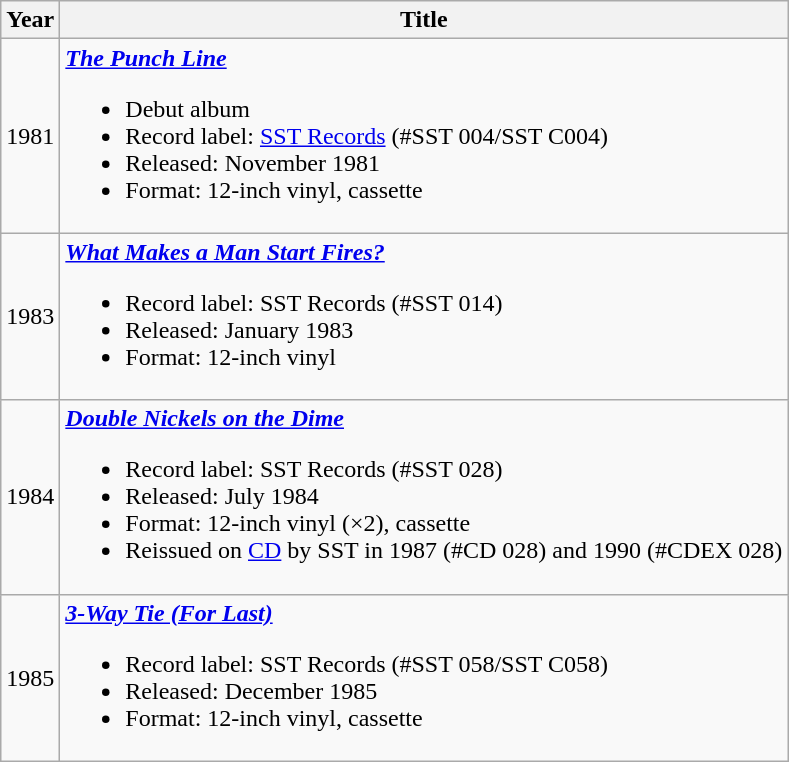<table class="wikitable">
<tr>
<th>Year</th>
<th>Title</th>
</tr>
<tr>
<td>1981</td>
<td><strong><em><a href='#'>The Punch Line</a></em></strong><br><ul><li>Debut album</li><li>Record label: <a href='#'>SST Records</a> (#SST 004/SST C004)</li><li>Released: November 1981</li><li>Format: 12-inch vinyl, cassette</li></ul></td>
</tr>
<tr>
<td>1983</td>
<td><strong><em><a href='#'>What Makes a Man Start Fires?</a></em></strong><br><ul><li>Record label: SST Records (#SST 014)</li><li>Released: January 1983</li><li>Format: 12-inch vinyl</li></ul></td>
</tr>
<tr>
<td>1984</td>
<td><strong><em><a href='#'>Double Nickels on the Dime</a></em></strong><br><ul><li>Record label: SST Records (#SST 028)</li><li>Released: July 1984</li><li>Format: 12-inch vinyl (×2), cassette</li><li>Reissued on <a href='#'>CD</a> by SST in 1987 (#CD 028) and 1990 (#CDEX 028)</li></ul></td>
</tr>
<tr>
<td>1985</td>
<td><strong><em><a href='#'>3-Way Tie (For Last)</a></em></strong><br><ul><li>Record label: SST Records (#SST 058/SST C058)</li><li>Released: December 1985</li><li>Format: 12-inch vinyl, cassette</li></ul></td>
</tr>
</table>
